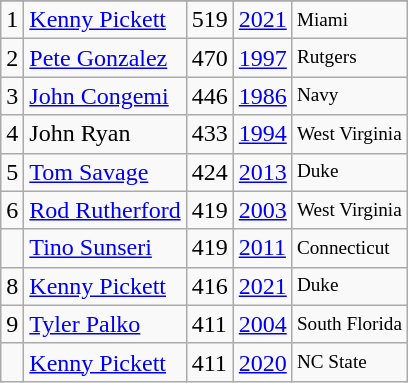<table class="wikitable">
<tr>
</tr>
<tr>
<td>1</td>
<td><a href='#'>Kenny Pickett</a></td>
<td>519</td>
<td><a href='#'>2021</a></td>
<td style="font-size:80%;">Miami</td>
</tr>
<tr>
<td>2</td>
<td><a href='#'>Pete Gonzalez</a></td>
<td>470</td>
<td><a href='#'>1997</a></td>
<td style="font-size:80%;">Rutgers</td>
</tr>
<tr>
<td>3</td>
<td><a href='#'>John Congemi</a></td>
<td>446</td>
<td><a href='#'>1986</a></td>
<td style="font-size:80%;">Navy</td>
</tr>
<tr>
<td>4</td>
<td>John Ryan</td>
<td>433</td>
<td><a href='#'>1994</a></td>
<td style="font-size:80%;">West Virginia</td>
</tr>
<tr>
<td>5</td>
<td><a href='#'>Tom Savage</a></td>
<td>424</td>
<td><a href='#'>2013</a></td>
<td style="font-size:80%;">Duke</td>
</tr>
<tr>
<td>6</td>
<td><a href='#'>Rod Rutherford</a></td>
<td>419</td>
<td><a href='#'>2003</a></td>
<td style="font-size:80%;">West Virginia</td>
</tr>
<tr>
<td></td>
<td><a href='#'>Tino Sunseri</a></td>
<td>419</td>
<td><a href='#'>2011</a></td>
<td style="font-size:80%;">Connecticut</td>
</tr>
<tr>
<td>8</td>
<td><a href='#'>Kenny Pickett</a></td>
<td>416</td>
<td><a href='#'>2021</a></td>
<td style="font-size:80%;">Duke</td>
</tr>
<tr>
<td>9</td>
<td><a href='#'>Tyler Palko</a></td>
<td>411</td>
<td><a href='#'>2004</a></td>
<td style="font-size:80%;">South Florida</td>
</tr>
<tr>
<td></td>
<td><a href='#'>Kenny Pickett</a></td>
<td>411</td>
<td><a href='#'>2020</a></td>
<td style="font-size:80%;">NC State</td>
</tr>
</table>
